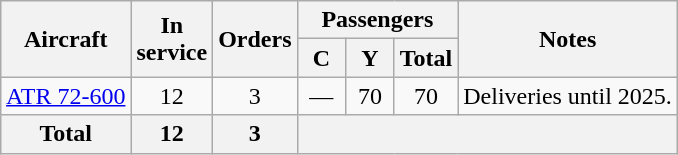<table class="wikitable" style="margin:0.5em auto; text-align:center">
<tr>
<th rowspan="2">Aircraft</th>
<th rowspan="2" style="width:30pt;">In<br>service</th>
<th rowspan="2" style="width:25pt;">Orders</th>
<th colspan="3">Passengers</th>
<th rowspan="2">Notes</th>
</tr>
<tr>
<th style="width:25px;"><abbr>C</abbr></th>
<th style="width:25px;"><abbr>Y</abbr></th>
<th style="width:30px;">Total</th>
</tr>
<tr>
<td><a href='#'>ATR 72-600</a></td>
<td>12</td>
<td>3</td>
<td>—</td>
<td>70</td>
<td>70</td>
<td>Deliveries until 2025.</td>
</tr>
<tr>
<th>Total</th>
<th>12</th>
<th>3</th>
<th colspan="4"></th>
</tr>
</table>
